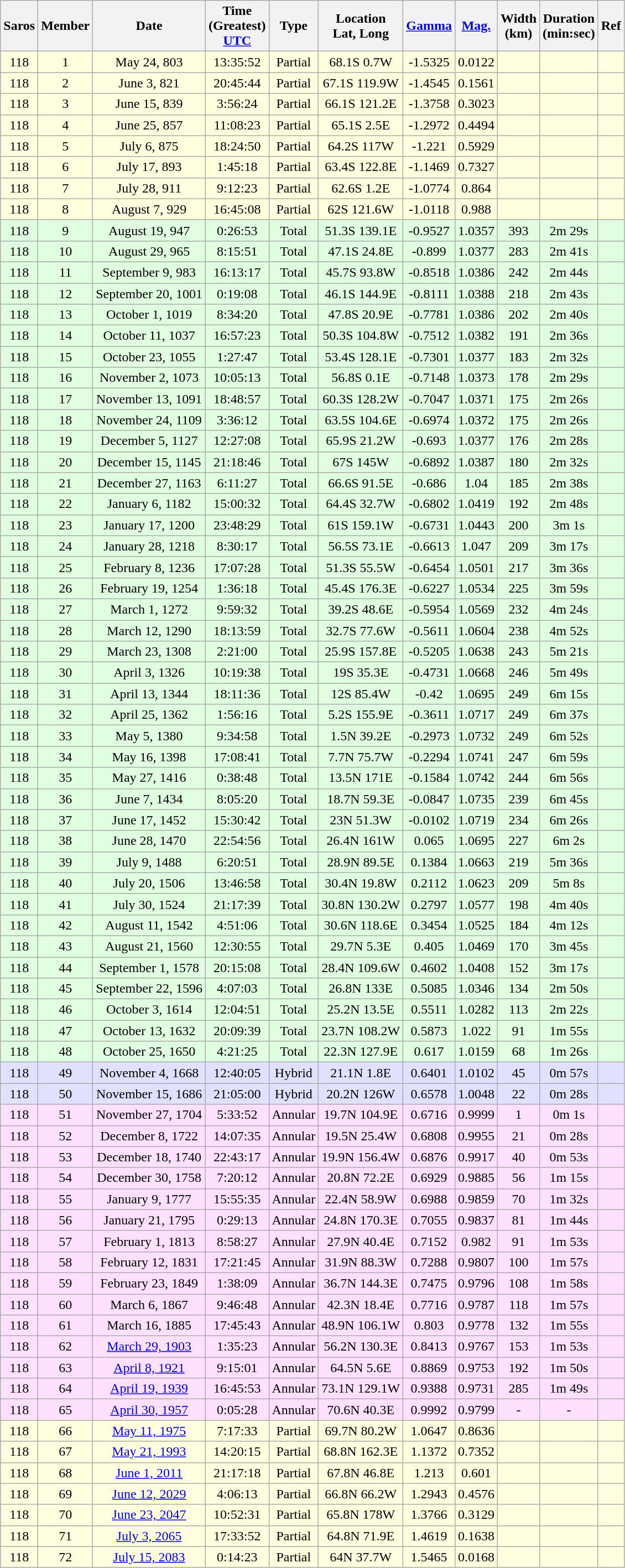<table class=wikitable>
<tr align=center>
<th>Saros</th>
<th>Member</th>
<th>Date</th>
<th>Time<br>(Greatest)<br><a href='#'>UTC</a></th>
<th>Type</th>
<th>Location<br>Lat, Long</th>
<th><a href='#'>Gamma</a></th>
<th><a href='#'>Mag.</a></th>
<th>Width<br>(km)</th>
<th>Duration<br>(min:sec)</th>
<th>Ref</th>
</tr>
<tr align=center bgcolor=#ffffe0>
<td>118</td>
<td>1</td>
<td>May 24, 803</td>
<td>13:35:52</td>
<td>Partial</td>
<td>68.1S 0.7W</td>
<td>-1.5325</td>
<td>0.0122</td>
<td></td>
<td></td>
<td></td>
</tr>
<tr align=center bgcolor=#ffffe0>
<td>118</td>
<td>2</td>
<td>June 3, 821</td>
<td>20:45:44</td>
<td>Partial</td>
<td>67.1S 119.9W</td>
<td>-1.4545</td>
<td>0.1561</td>
<td></td>
<td></td>
<td></td>
</tr>
<tr align=center bgcolor=#ffffe0>
<td>118</td>
<td>3</td>
<td>June 15, 839</td>
<td>3:56:24</td>
<td>Partial</td>
<td>66.1S 121.2E</td>
<td>-1.3758</td>
<td>0.3023</td>
<td></td>
<td></td>
<td></td>
</tr>
<tr align=center bgcolor=#ffffe0>
<td>118</td>
<td>4</td>
<td>June 25, 857</td>
<td>11:08:23</td>
<td>Partial</td>
<td>65.1S 2.5E</td>
<td>-1.2972</td>
<td>0.4494</td>
<td></td>
<td></td>
<td></td>
</tr>
<tr align=center bgcolor=#ffffe0>
<td>118</td>
<td>5</td>
<td>July 6, 875</td>
<td>18:24:50</td>
<td>Partial</td>
<td>64.2S 117W</td>
<td>-1.221</td>
<td>0.5929</td>
<td></td>
<td></td>
<td></td>
</tr>
<tr align=center bgcolor=#ffffe0>
<td>118</td>
<td>6</td>
<td>July 17, 893</td>
<td>1:45:18</td>
<td>Partial</td>
<td>63.4S 122.8E</td>
<td>-1.1469</td>
<td>0.7327</td>
<td></td>
<td></td>
<td></td>
</tr>
<tr align=center bgcolor=#ffffe0>
<td>118</td>
<td>7</td>
<td>July 28, 911</td>
<td>9:12:23</td>
<td>Partial</td>
<td>62.6S 1.2E</td>
<td>-1.0774</td>
<td>0.864</td>
<td></td>
<td></td>
<td></td>
</tr>
<tr align=center bgcolor=#ffffe0>
<td>118</td>
<td>8</td>
<td>August 7, 929</td>
<td>16:45:08</td>
<td>Partial</td>
<td>62S 121.6W</td>
<td>-1.0118</td>
<td>0.988</td>
<td></td>
<td></td>
<td></td>
</tr>
<tr align=center bgcolor=#e0ffe0>
<td>118</td>
<td>9</td>
<td>August 19, 947</td>
<td>0:26:53</td>
<td>Total</td>
<td>51.3S 139.1E</td>
<td>-0.9527</td>
<td>1.0357</td>
<td>393</td>
<td>2m 29s</td>
<td></td>
</tr>
<tr align=center bgcolor=#e0ffe0>
<td>118</td>
<td>10</td>
<td>August 29, 965</td>
<td>8:15:51</td>
<td>Total</td>
<td>47.1S 24.8E</td>
<td>-0.899</td>
<td>1.0377</td>
<td>283</td>
<td>2m 41s</td>
<td></td>
</tr>
<tr align=center bgcolor=#e0ffe0>
<td>118</td>
<td>11</td>
<td>September 9, 983</td>
<td>16:13:17</td>
<td>Total</td>
<td>45.7S 93.8W</td>
<td>-0.8518</td>
<td>1.0386</td>
<td>242</td>
<td>2m 44s</td>
<td></td>
</tr>
<tr align=center bgcolor=#e0ffe0>
<td>118</td>
<td>12</td>
<td>September 20, 1001</td>
<td>0:19:08</td>
<td>Total</td>
<td>46.1S 144.9E</td>
<td>-0.8111</td>
<td>1.0388</td>
<td>218</td>
<td>2m 43s</td>
<td></td>
</tr>
<tr align=center bgcolor=#e0ffe0>
<td>118</td>
<td>13</td>
<td>October 1, 1019</td>
<td>8:34:20</td>
<td>Total</td>
<td>47.8S 20.9E</td>
<td>-0.7781</td>
<td>1.0386</td>
<td>202</td>
<td>2m 40s</td>
<td></td>
</tr>
<tr align=center bgcolor=#e0ffe0>
<td>118</td>
<td>14</td>
<td>October 11, 1037</td>
<td>16:57:23</td>
<td>Total</td>
<td>50.3S 104.8W</td>
<td>-0.7512</td>
<td>1.0382</td>
<td>191</td>
<td>2m 36s</td>
<td></td>
</tr>
<tr align=center bgcolor=#e0ffe0>
<td>118</td>
<td>15</td>
<td>October 23, 1055</td>
<td>1:27:47</td>
<td>Total</td>
<td>53.4S 128.1E</td>
<td>-0.7301</td>
<td>1.0377</td>
<td>183</td>
<td>2m 32s</td>
<td></td>
</tr>
<tr align=center bgcolor=#e0ffe0>
<td>118</td>
<td>16</td>
<td>November 2, 1073</td>
<td>10:05:13</td>
<td>Total</td>
<td>56.8S 0.1E</td>
<td>-0.7148</td>
<td>1.0373</td>
<td>178</td>
<td>2m 29s</td>
<td></td>
</tr>
<tr align=center bgcolor=#e0ffe0>
<td>118</td>
<td>17</td>
<td>November 13, 1091</td>
<td>18:48:57</td>
<td>Total</td>
<td>60.3S 128.2W</td>
<td>-0.7047</td>
<td>1.0371</td>
<td>175</td>
<td>2m 26s</td>
<td></td>
</tr>
<tr align=center bgcolor=#e0ffe0>
<td>118</td>
<td>18</td>
<td>November 24, 1109</td>
<td>3:36:12</td>
<td>Total</td>
<td>63.5S 104.6E</td>
<td>-0.6974</td>
<td>1.0372</td>
<td>175</td>
<td>2m 26s</td>
<td></td>
</tr>
<tr align=center bgcolor=#e0ffe0>
<td>118</td>
<td>19</td>
<td>December 5, 1127</td>
<td>12:27:08</td>
<td>Total</td>
<td>65.9S 21.2W</td>
<td>-0.693</td>
<td>1.0377</td>
<td>176</td>
<td>2m 28s</td>
<td></td>
</tr>
<tr align=center bgcolor=#e0ffe0>
<td>118</td>
<td>20</td>
<td>December 15, 1145</td>
<td>21:18:46</td>
<td>Total</td>
<td>67S 145W</td>
<td>-0.6892</td>
<td>1.0387</td>
<td>180</td>
<td>2m 32s</td>
<td></td>
</tr>
<tr align=center bgcolor=#e0ffe0>
<td>118</td>
<td>21</td>
<td>December 27, 1163</td>
<td>6:11:27</td>
<td>Total</td>
<td>66.6S 91.5E</td>
<td>-0.686</td>
<td>1.04</td>
<td>185</td>
<td>2m 38s</td>
<td></td>
</tr>
<tr align=center bgcolor=#e0ffe0>
<td>118</td>
<td>22</td>
<td>January 6, 1182</td>
<td>15:00:32</td>
<td>Total</td>
<td>64.4S 32.7W</td>
<td>-0.6802</td>
<td>1.0419</td>
<td>192</td>
<td>2m 48s</td>
<td></td>
</tr>
<tr align=center bgcolor=#e0ffe0>
<td>118</td>
<td>23</td>
<td>January 17, 1200</td>
<td>23:48:29</td>
<td>Total</td>
<td>61S 159.1W</td>
<td>-0.6731</td>
<td>1.0443</td>
<td>200</td>
<td>3m 1s</td>
<td></td>
</tr>
<tr align=center bgcolor=#e0ffe0>
<td>118</td>
<td>24</td>
<td>January 28, 1218</td>
<td>8:30:17</td>
<td>Total</td>
<td>56.5S 73.1E</td>
<td>-0.6613</td>
<td>1.047</td>
<td>209</td>
<td>3m 17s</td>
<td></td>
</tr>
<tr align=center bgcolor=#e0ffe0>
<td>118</td>
<td>25</td>
<td>February 8, 1236</td>
<td>17:07:28</td>
<td>Total</td>
<td>51.3S 55.5W</td>
<td>-0.6454</td>
<td>1.0501</td>
<td>217</td>
<td>3m 36s</td>
<td></td>
</tr>
<tr align=center bgcolor=#e0ffe0>
<td>118</td>
<td>26</td>
<td>February 19, 1254</td>
<td>1:36:18</td>
<td>Total</td>
<td>45.4S 176.3E</td>
<td>-0.6227</td>
<td>1.0534</td>
<td>225</td>
<td>3m 59s</td>
<td></td>
</tr>
<tr align=center bgcolor=#e0ffe0>
<td>118</td>
<td>27</td>
<td>March 1, 1272</td>
<td>9:59:32</td>
<td>Total</td>
<td>39.2S 48.6E</td>
<td>-0.5954</td>
<td>1.0569</td>
<td>232</td>
<td>4m 24s</td>
<td></td>
</tr>
<tr align=center bgcolor=#e0ffe0>
<td>118</td>
<td>28</td>
<td>March 12, 1290</td>
<td>18:13:59</td>
<td>Total</td>
<td>32.7S 77.6W</td>
<td>-0.5611</td>
<td>1.0604</td>
<td>238</td>
<td>4m 52s</td>
<td></td>
</tr>
<tr align=center bgcolor=#e0ffe0>
<td>118</td>
<td>29</td>
<td>March 23, 1308</td>
<td>2:21:00</td>
<td>Total</td>
<td>25.9S 157.8E</td>
<td>-0.5205</td>
<td>1.0638</td>
<td>243</td>
<td>5m 21s</td>
<td></td>
</tr>
<tr align=center bgcolor=#e0ffe0>
<td>118</td>
<td>30</td>
<td>April 3, 1326</td>
<td>10:19:38</td>
<td>Total</td>
<td>19S 35.3E</td>
<td>-0.4731</td>
<td>1.0668</td>
<td>246</td>
<td>5m 49s</td>
<td></td>
</tr>
<tr align=center bgcolor=#e0ffe0>
<td>118</td>
<td>31</td>
<td>April 13, 1344</td>
<td>18:11:36</td>
<td>Total</td>
<td>12S 85.4W</td>
<td>-0.42</td>
<td>1.0695</td>
<td>249</td>
<td>6m 15s</td>
<td></td>
</tr>
<tr align=center bgcolor=#e0ffe0>
<td>118</td>
<td>32</td>
<td>April 25, 1362</td>
<td>1:56:16</td>
<td>Total</td>
<td>5.2S 155.9E</td>
<td>-0.3611</td>
<td>1.0717</td>
<td>249</td>
<td>6m 37s</td>
<td></td>
</tr>
<tr align=center bgcolor=#e0ffe0>
<td>118</td>
<td>33</td>
<td>May 5, 1380</td>
<td>9:34:58</td>
<td>Total</td>
<td>1.5N 39.2E</td>
<td>-0.2973</td>
<td>1.0732</td>
<td>249</td>
<td>6m 52s</td>
<td></td>
</tr>
<tr align=center bgcolor=#e0ffe0>
<td>118</td>
<td>34</td>
<td>May 16, 1398</td>
<td>17:08:41</td>
<td>Total</td>
<td>7.7N 75.7W</td>
<td>-0.2294</td>
<td>1.0741</td>
<td>247</td>
<td>6m 59s</td>
<td></td>
</tr>
<tr align=center bgcolor=#e0ffe0>
<td>118</td>
<td>35</td>
<td>May 27, 1416</td>
<td>0:38:48</td>
<td>Total</td>
<td>13.5N 171E</td>
<td>-0.1584</td>
<td>1.0742</td>
<td>244</td>
<td>6m 56s</td>
<td></td>
</tr>
<tr align=center bgcolor=#e0ffe0>
<td>118</td>
<td>36</td>
<td>June 7, 1434</td>
<td>8:05:20</td>
<td>Total</td>
<td>18.7N 59.3E</td>
<td>-0.0847</td>
<td>1.0735</td>
<td>239</td>
<td>6m 45s</td>
<td></td>
</tr>
<tr align=center bgcolor=#e0ffe0>
<td>118</td>
<td>37</td>
<td>June 17, 1452</td>
<td>15:30:42</td>
<td>Total</td>
<td>23N 51.3W</td>
<td>-0.0102</td>
<td>1.0719</td>
<td>234</td>
<td>6m 26s</td>
<td></td>
</tr>
<tr align=center bgcolor=#e0ffe0>
<td>118</td>
<td>38</td>
<td>June 28, 1470</td>
<td>22:54:56</td>
<td>Total</td>
<td>26.4N 161W</td>
<td>0.065</td>
<td>1.0695</td>
<td>227</td>
<td>6m 2s</td>
<td></td>
</tr>
<tr align=center bgcolor=#e0ffe0>
<td>118</td>
<td>39</td>
<td>July 9, 1488</td>
<td>6:20:51</td>
<td>Total</td>
<td>28.9N 89.5E</td>
<td>0.1384</td>
<td>1.0663</td>
<td>219</td>
<td>5m 36s</td>
<td></td>
</tr>
<tr align=center bgcolor=#e0ffe0>
<td>118</td>
<td>40</td>
<td>July 20, 1506</td>
<td>13:46:58</td>
<td>Total</td>
<td>30.4N 19.8W</td>
<td>0.2112</td>
<td>1.0623</td>
<td>209</td>
<td>5m 8s</td>
<td></td>
</tr>
<tr align=center bgcolor=#e0ffe0>
<td>118</td>
<td>41</td>
<td>July 30, 1524</td>
<td>21:17:39</td>
<td>Total</td>
<td>30.8N 130.2W</td>
<td>0.2797</td>
<td>1.0577</td>
<td>198</td>
<td>4m 40s</td>
<td></td>
</tr>
<tr align=center bgcolor=#e0ffe0>
<td>118</td>
<td>42</td>
<td>August 11, 1542</td>
<td>4:51:06</td>
<td>Total</td>
<td>30.6N 118.6E</td>
<td>0.3454</td>
<td>1.0525</td>
<td>184</td>
<td>4m 12s</td>
<td></td>
</tr>
<tr align=center bgcolor=#e0ffe0>
<td>118</td>
<td>43</td>
<td>August 21, 1560</td>
<td>12:30:55</td>
<td>Total</td>
<td>29.7N 5.3E</td>
<td>0.405</td>
<td>1.0469</td>
<td>170</td>
<td>3m 45s</td>
<td></td>
</tr>
<tr align=center bgcolor=#e0ffe0>
<td>118</td>
<td>44</td>
<td>September 1, 1578</td>
<td>20:15:08</td>
<td>Total</td>
<td>28.4N 109.6W</td>
<td>0.4602</td>
<td>1.0408</td>
<td>152</td>
<td>3m 17s</td>
<td></td>
</tr>
<tr align=center bgcolor=#e0ffe0>
<td>118</td>
<td>45</td>
<td>September 22, 1596</td>
<td>4:07:03</td>
<td>Total</td>
<td>26.8N 133E</td>
<td>0.5085</td>
<td>1.0346</td>
<td>134</td>
<td>2m 50s</td>
<td></td>
</tr>
<tr align=center bgcolor=#e0ffe0>
<td>118</td>
<td>46</td>
<td>October 3, 1614</td>
<td>12:04:51</td>
<td>Total</td>
<td>25.2N 13.5E</td>
<td>0.5511</td>
<td>1.0282</td>
<td>113</td>
<td>2m 22s</td>
<td></td>
</tr>
<tr align=center bgcolor=#e0ffe0>
<td>118</td>
<td>47</td>
<td>October 13, 1632</td>
<td>20:09:39</td>
<td>Total</td>
<td>23.7N 108.2W</td>
<td>0.5873</td>
<td>1.022</td>
<td>91</td>
<td>1m 55s</td>
<td></td>
</tr>
<tr align=center bgcolor=#e0ffe0>
<td>118</td>
<td>48</td>
<td>October 25, 1650</td>
<td>4:21:25</td>
<td>Total</td>
<td>22.3N 127.9E</td>
<td>0.617</td>
<td>1.0159</td>
<td>68</td>
<td>1m 26s</td>
<td></td>
</tr>
<tr align=center bgcolor=#e0e0ff>
<td>118</td>
<td>49</td>
<td>November 4, 1668</td>
<td>12:40:05</td>
<td>Hybrid</td>
<td>21.1N 1.8E</td>
<td>0.6401</td>
<td>1.0102</td>
<td>45</td>
<td>0m 57s</td>
<td></td>
</tr>
<tr align=center bgcolor=#e0e0ff>
<td>118</td>
<td>50</td>
<td>November 15, 1686</td>
<td>21:05:00</td>
<td>Hybrid</td>
<td>20.2N 126W</td>
<td>0.6578</td>
<td>1.0048</td>
<td>22</td>
<td>0m 28s</td>
<td></td>
</tr>
<tr align=center bgcolor=#ffe0ff>
<td>118</td>
<td>51</td>
<td>November 27, 1704</td>
<td>5:33:52</td>
<td>Annular</td>
<td>19.7N 104.9E</td>
<td>0.6716</td>
<td>0.9999</td>
<td>1</td>
<td>0m 1s</td>
<td></td>
</tr>
<tr align=center bgcolor=#ffe0ff>
<td>118</td>
<td>52</td>
<td>December 8, 1722</td>
<td>14:07:35</td>
<td>Annular</td>
<td>19.5N 25.4W</td>
<td>0.6808</td>
<td>0.9955</td>
<td>21</td>
<td>0m 28s</td>
<td></td>
</tr>
<tr align=center bgcolor=#ffe0ff>
<td>118</td>
<td>53</td>
<td>December 18, 1740</td>
<td>22:43:17</td>
<td>Annular</td>
<td>19.9N 156.4W</td>
<td>0.6876</td>
<td>0.9917</td>
<td>40</td>
<td>0m 53s</td>
<td></td>
</tr>
<tr align=center bgcolor=#ffe0ff>
<td>118</td>
<td>54</td>
<td>December 30, 1758</td>
<td>7:20:12</td>
<td>Annular</td>
<td>20.8N 72.2E</td>
<td>0.6929</td>
<td>0.9885</td>
<td>56</td>
<td>1m 15s</td>
<td></td>
</tr>
<tr align=center bgcolor=#ffe0ff>
<td>118</td>
<td>55</td>
<td>January 9, 1777</td>
<td>15:55:35</td>
<td>Annular</td>
<td>22.4N 58.9W</td>
<td>0.6988</td>
<td>0.9859</td>
<td>70</td>
<td>1m 32s</td>
<td></td>
</tr>
<tr align=center bgcolor=#ffe0ff>
<td>118</td>
<td>56</td>
<td>January 21, 1795</td>
<td>0:29:13</td>
<td>Annular</td>
<td>24.8N 170.3E</td>
<td>0.7055</td>
<td>0.9837</td>
<td>81</td>
<td>1m 44s</td>
<td></td>
</tr>
<tr align=center bgcolor=#ffe0ff>
<td>118</td>
<td>57</td>
<td>February 1, 1813</td>
<td>8:58:27</td>
<td>Annular</td>
<td>27.9N 40.4E</td>
<td>0.7152</td>
<td>0.982</td>
<td>91</td>
<td>1m 53s</td>
<td></td>
</tr>
<tr align=center bgcolor=#ffe0ff>
<td>118</td>
<td>58</td>
<td>February 12, 1831</td>
<td>17:21:45</td>
<td>Annular</td>
<td>31.9N 88.3W</td>
<td>0.7288</td>
<td>0.9807</td>
<td>100</td>
<td>1m 57s</td>
<td></td>
</tr>
<tr align=center bgcolor=#ffe0ff>
<td>118</td>
<td>59</td>
<td>February 23, 1849</td>
<td>1:38:09</td>
<td>Annular</td>
<td>36.7N 144.3E</td>
<td>0.7475</td>
<td>0.9796</td>
<td>108</td>
<td>1m 58s</td>
<td></td>
</tr>
<tr align=center bgcolor=#ffe0ff>
<td>118</td>
<td>60</td>
<td>March 6, 1867</td>
<td>9:46:48</td>
<td>Annular</td>
<td>42.3N 18.4E</td>
<td>0.7716</td>
<td>0.9787</td>
<td>118</td>
<td>1m 57s</td>
<td></td>
</tr>
<tr align=center bgcolor=#ffe0ff>
<td>118</td>
<td>61</td>
<td>March 16, 1885</td>
<td>17:45:43</td>
<td>Annular</td>
<td>48.9N 106.1W</td>
<td>0.803</td>
<td>0.9778</td>
<td>132</td>
<td>1m 55s</td>
<td></td>
</tr>
<tr align=center bgcolor=#ffe0ff>
<td>118</td>
<td>62</td>
<td><a href='#'>March 29, 1903</a></td>
<td>1:35:23</td>
<td>Annular</td>
<td>56.2N 130.3E</td>
<td>0.8413</td>
<td>0.9767</td>
<td>153</td>
<td>1m 53s</td>
<td></td>
</tr>
<tr align=center bgcolor=#ffe0ff>
<td>118</td>
<td>63</td>
<td><a href='#'>April 8, 1921</a></td>
<td>9:15:01</td>
<td>Annular</td>
<td>64.5N 5.6E</td>
<td>0.8869</td>
<td>0.9753</td>
<td>192</td>
<td>1m 50s</td>
<td></td>
</tr>
<tr align=center bgcolor=#ffe0ff>
<td>118</td>
<td>64</td>
<td><a href='#'>April 19, 1939</a></td>
<td>16:45:53</td>
<td>Annular</td>
<td>73.1N 129.1W</td>
<td>0.9388</td>
<td>0.9731</td>
<td>285</td>
<td>1m 49s</td>
<td></td>
</tr>
<tr align=center bgcolor=#ffe0ff>
<td>118</td>
<td>65</td>
<td><a href='#'>April 30, 1957</a></td>
<td>0:05:28</td>
<td>Annular</td>
<td>70.6N 40.3E</td>
<td>0.9992</td>
<td>0.9799</td>
<td>-</td>
<td>-</td>
<td></td>
</tr>
<tr align=center bgcolor=#ffffe0>
<td>118</td>
<td>66</td>
<td><a href='#'>May 11, 1975</a></td>
<td>7:17:33</td>
<td>Partial</td>
<td>69.7N 80.2W</td>
<td>1.0647</td>
<td>0.8636</td>
<td></td>
<td></td>
<td></td>
</tr>
<tr align=center bgcolor=#ffffe0>
<td>118</td>
<td>67</td>
<td><a href='#'>May 21, 1993</a></td>
<td>14:20:15</td>
<td>Partial</td>
<td>68.8N 162.3E</td>
<td>1.1372</td>
<td>0.7352</td>
<td></td>
<td></td>
<td></td>
</tr>
<tr align=center bgcolor=#ffffe0>
<td>118</td>
<td>68</td>
<td><a href='#'>June 1, 2011</a></td>
<td>21:17:18</td>
<td>Partial</td>
<td>67.8N 46.8E</td>
<td>1.213</td>
<td>0.601</td>
<td></td>
<td></td>
<td></td>
</tr>
<tr align=center bgcolor=#ffffe0>
<td>118</td>
<td>69</td>
<td><a href='#'>June 12, 2029</a></td>
<td>4:06:13</td>
<td>Partial</td>
<td>66.8N 66.2W</td>
<td>1.2943</td>
<td>0.4576</td>
<td></td>
<td></td>
<td></td>
</tr>
<tr align=center bgcolor=#ffffe0>
<td>118</td>
<td>70</td>
<td><a href='#'>June 23, 2047</a></td>
<td>10:52:31</td>
<td>Partial</td>
<td>65.8N 178W</td>
<td>1.3766</td>
<td>0.3129</td>
<td></td>
<td></td>
<td></td>
</tr>
<tr align=center bgcolor=#ffffe0>
<td>118</td>
<td>71</td>
<td><a href='#'>July 3, 2065</a></td>
<td>17:33:52</td>
<td>Partial</td>
<td>64.8N 71.9E</td>
<td>1.4619</td>
<td>0.1638</td>
<td></td>
<td></td>
<td></td>
</tr>
<tr align=center bgcolor=#ffffe0>
<td>118</td>
<td>72</td>
<td><a href='#'>July 15, 2083</a></td>
<td>0:14:23</td>
<td>Partial</td>
<td>64N 37.7W</td>
<td>1.5465</td>
<td>0.0168</td>
<td></td>
<td></td>
<td></td>
</tr>
</table>
